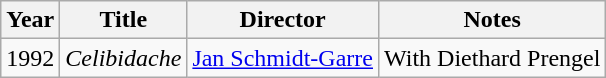<table class="wikitable">
<tr>
<th>Year</th>
<th>Title</th>
<th>Director</th>
<th>Notes</th>
</tr>
<tr>
<td>1992</td>
<td><em>Celibidache</em></td>
<td><a href='#'>Jan Schmidt-Garre</a></td>
<td>With Diethard Prengel</td>
</tr>
</table>
